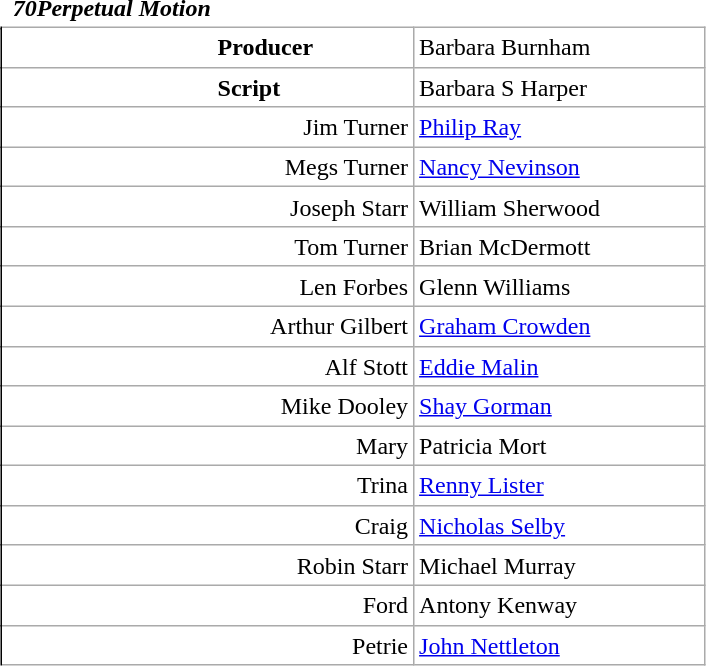<table class="wikitable mw-collapsible mw-collapsed" style="vertical-align:top;margin:auto 2em;line-height:1.2;min-width:33em;display: inline-table;background-color:inherit;border:none;">
<tr>
<td class=unsortable style="border:hidden;line-height:1.67;text-align:center;margin-left:-1em;padding-left:0.5em;min-width:1.0em;"></td>
<td class=unsortable style="border:none;padding-left:0.5em;text-align:left;min-width:16.5em;font-weight:700;font-style:italic;">70Perpetual Motion</td>
<td class=unsortable style="border:none;text-align:right;font-weight:normal;font-family:Courier;font-size:95%;letter-spacing:-1pt;min-width:8.5em;padding-right:0.2em;"></td>
<td class=unsortable style="border:hidden;min-width:3.5em;padding-left:0;"></td>
<td class=unsortable style="border:hidden;min-width:3.5em;font-size:95%;"></td>
</tr>
<tr>
<td rowspan=100 style="border:none thin;border-right-style :solid;"></td>
</tr>
<tr>
<td style="text-align:left;padding-left:9.0em;font-weight:bold;">Producer</td>
<td colspan=2>Barbara Burnham</td>
</tr>
<tr>
<td style="text-align:left;padding-left:9.0em;font-weight:bold;">Script</td>
<td colspan=2>Barbara S Harper</td>
</tr>
<tr>
<td style="text-align:right;">Jim Turner</td>
<td colspan=2><a href='#'>Philip Ray</a></td>
</tr>
<tr>
<td style="text-align:right;">Megs Turner</td>
<td colspan=2><a href='#'>Nancy Nevinson</a></td>
</tr>
<tr>
<td style="text-align:right;">Joseph Starr</td>
<td colspan=2>William Sherwood</td>
</tr>
<tr>
<td style="text-align:right;">Tom Turner</td>
<td colspan=2>Brian McDermott</td>
</tr>
<tr>
<td style="text-align:right;">Len Forbes</td>
<td colspan=2>Glenn Williams</td>
</tr>
<tr>
<td style="text-align:right;">Arthur Gilbert</td>
<td colspan=2><a href='#'>Graham Crowden</a></td>
</tr>
<tr>
<td style="text-align:right;">Alf Stott</td>
<td colspan=2><a href='#'>Eddie Malin</a></td>
</tr>
<tr>
<td style="text-align:right;">Mike Dooley</td>
<td colspan=2><a href='#'>Shay Gorman</a></td>
</tr>
<tr>
<td style="text-align:right;">Mary</td>
<td colspan=2>Patricia Mort</td>
</tr>
<tr>
<td style="text-align:right;">Trina</td>
<td colspan=2><a href='#'>Renny Lister</a></td>
</tr>
<tr>
<td style="text-align:right;">Craig</td>
<td colspan=2><a href='#'>Nicholas Selby</a></td>
</tr>
<tr>
<td style="text-align:right;">Robin Starr</td>
<td colspan=2>Michael Murray</td>
</tr>
<tr>
<td style="text-align:right;">Ford</td>
<td colspan=2>Antony Kenway</td>
</tr>
<tr>
<td style="text-align:right;">Petrie</td>
<td colspan=2><a href='#'>John Nettleton</a></td>
</tr>
</table>
